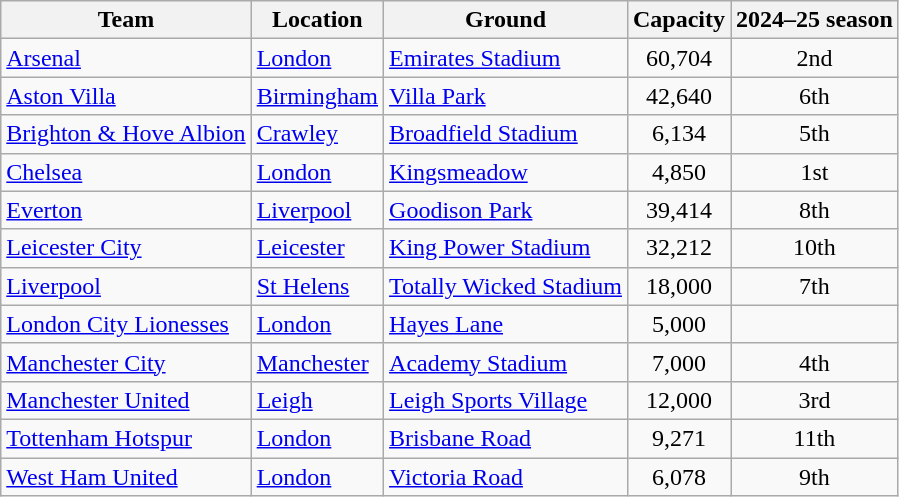<table class="wikitable sortable">
<tr>
<th>Team</th>
<th>Location</th>
<th>Ground</th>
<th>Capacity</th>
<th data-sort-type=number>2024–25 season</th>
</tr>
<tr>
<td><a href='#'>Arsenal</a></td>
<td><a href='#'>London</a> </td>
<td><a href='#'>Emirates Stadium</a></td>
<td style="text-align:center">60,704</td>
<td style="text-align:center">2nd</td>
</tr>
<tr>
<td><a href='#'>Aston Villa</a></td>
<td><a href='#'>Birmingham</a> </td>
<td><a href='#'>Villa Park</a></td>
<td style="text-align:center">42,640</td>
<td style="text-align:center">6th</td>
</tr>
<tr>
<td><a href='#'>Brighton & Hove Albion</a></td>
<td><a href='#'>Crawley</a></td>
<td><a href='#'>Broadfield Stadium</a></td>
<td style="text-align:center">6,134</td>
<td style="text-align:center">5th</td>
</tr>
<tr>
<td><a href='#'>Chelsea</a></td>
<td><a href='#'>London</a> </td>
<td><a href='#'>Kingsmeadow</a></td>
<td style="text-align:center">4,850</td>
<td style="text-align:center">1st</td>
</tr>
<tr>
<td><a href='#'>Everton</a></td>
<td><a href='#'>Liverpool</a> </td>
<td><a href='#'>Goodison Park</a></td>
<td style="text-align:center">39,414</td>
<td style="text-align:center">8th</td>
</tr>
<tr>
<td><a href='#'>Leicester City</a></td>
<td><a href='#'>Leicester</a></td>
<td><a href='#'>King Power Stadium</a></td>
<td style="text-align:center">32,212</td>
<td style="text-align:center">10th</td>
</tr>
<tr>
<td><a href='#'>Liverpool</a></td>
<td><a href='#'>St Helens</a></td>
<td><a href='#'>Totally Wicked Stadium</a></td>
<td style="text-align:center">18,000</td>
<td style="text-align:center">7th</td>
</tr>
<tr>
<td><a href='#'>London City Lionesses</a></td>
<td><a href='#'>London</a> </td>
<td><a href='#'>Hayes Lane</a></td>
<td style="text-align:center">5,000</td>
<td style="text-align:center"></td>
</tr>
<tr>
<td><a href='#'>Manchester City</a></td>
<td><a href='#'>Manchester</a> </td>
<td><a href='#'>Academy Stadium</a></td>
<td style="text-align:center">7,000</td>
<td style="text-align:center">4th</td>
</tr>
<tr>
<td><a href='#'>Manchester United</a></td>
<td><a href='#'>Leigh</a></td>
<td><a href='#'>Leigh Sports Village</a></td>
<td style="text-align:center">12,000</td>
<td style="text-align:center">3rd</td>
</tr>
<tr>
<td><a href='#'>Tottenham Hotspur</a></td>
<td><a href='#'>London</a> </td>
<td><a href='#'>Brisbane Road</a></td>
<td style="text-align:center">9,271</td>
<td style="text-align:center">11th</td>
</tr>
<tr>
<td><a href='#'>West Ham United</a></td>
<td><a href='#'>London</a> </td>
<td><a href='#'>Victoria Road</a></td>
<td style="text-align:center">6,078</td>
<td style="text-align:center">9th</td>
</tr>
</table>
